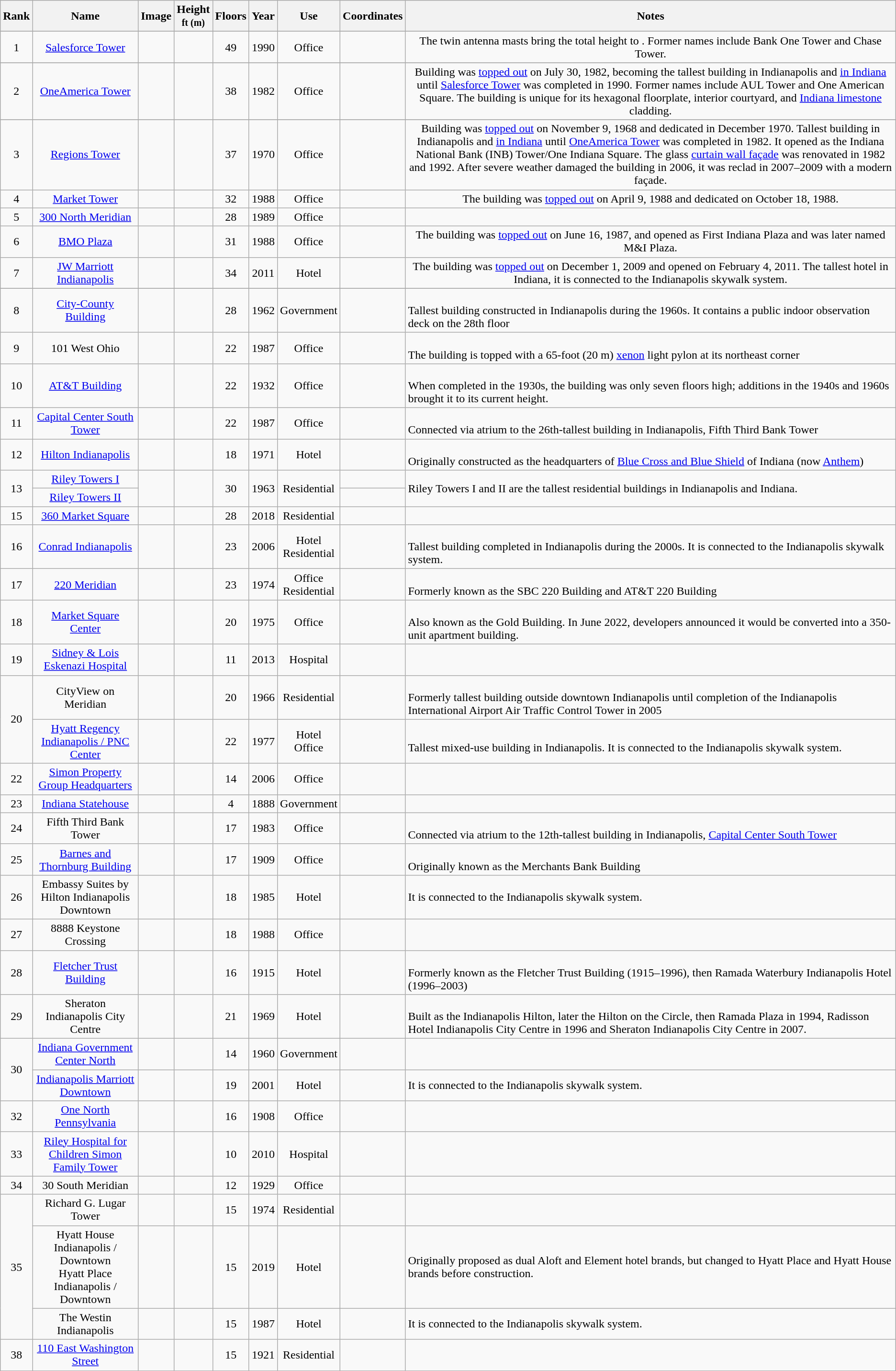<table class="wikitable sortable" style="text-align: center">
<tr>
<th>Rank</th>
<th>Name</th>
<th class="unsortable">Image</th>
<th data-sort-type="number">Height<br><small>ft (m)</small></th>
<th>Floors</th>
<th>Year</th>
<th>Use</th>
<th>Coordinates</th>
<th class="unsortable">Notes</th>
</tr>
<tr>
</tr>
<tr style>
<td>1</td>
<td><a href='#'>Salesforce Tower</a></td>
<td></td>
<td></td>
<td>49</td>
<td>1990</td>
<td>Office</td>
<td></td>
<td align>The twin antenna masts bring the total height to . Former names include Bank One Tower and Chase Tower.</td>
</tr>
<tr>
</tr>
<tr style>
<td>2</td>
<td><a href='#'>OneAmerica Tower</a></td>
<td></td>
<td></td>
<td>38</td>
<td>1982</td>
<td>Office</td>
<td></td>
<td align>Building was <a href='#'>topped out</a> on July 30, 1982, becoming the tallest building in Indianapolis and <a href='#'>in Indiana</a> until <a href='#'>Salesforce Tower</a> was completed in 1990. Former names include AUL Tower and One American Square. The building is unique for its hexagonal floorplate, interior courtyard, and <a href='#'>Indiana limestone</a> cladding.</td>
</tr>
<tr>
</tr>
<tr style>
<td>3</td>
<td><a href='#'>Regions Tower</a></td>
<td></td>
<td></td>
<td>37</td>
<td>1970</td>
<td>Office</td>
<td></td>
<td align>Building was <a href='#'>topped out</a> on November 9, 1968 and dedicated in December 1970. Tallest building in Indianapolis and <a href='#'>in Indiana</a> until <a href='#'>OneAmerica Tower</a> was completed in 1982. It opened as the Indiana National Bank (INB) Tower/One Indiana Square. The glass <a href='#'>curtain wall façade</a> was renovated in 1982 and 1992. After severe weather damaged the building in 2006, it was reclad in 2007–2009 with a modern façade.</td>
</tr>
<tr>
<td>4</td>
<td><a href='#'>Market Tower</a></td>
<td></td>
<td></td>
<td>32</td>
<td>1988</td>
<td>Office</td>
<td></td>
<td align>The building was <a href='#'>topped out</a> on April 9, 1988 and dedicated on October 18, 1988.</td>
</tr>
<tr>
<td>5</td>
<td><a href='#'>300 North Meridian</a></td>
<td></td>
<td></td>
<td>28</td>
<td>1989</td>
<td>Office</td>
<td></td>
<td align></td>
</tr>
<tr>
<td>6</td>
<td><a href='#'>BMO Plaza</a></td>
<td></td>
<td></td>
<td>31</td>
<td>1988</td>
<td>Office</td>
<td></td>
<td align>The building was <a href='#'>topped out</a> on June 16, 1987, and opened as First Indiana Plaza and was later named M&I Plaza.</td>
</tr>
<tr>
<td>7</td>
<td><a href='#'>JW Marriott Indianapolis</a></td>
<td></td>
<td></td>
<td>34</td>
<td>2011</td>
<td>Hotel</td>
<td></td>
<td align>The building was <a href='#'>topped out</a> on December 1, 2009 and opened on February 4, 2011. The tallest hotel in Indiana, it is connected to the Indianapolis skywalk system.</td>
</tr>
<tr>
</tr>
<tr style>
<td>8</td>
<td><a href='#'>City-County Building</a></td>
<td></td>
<td></td>
<td>28</td>
<td>1962</td>
<td>Government</td>
<td></td>
<td align=left><br>Tallest building constructed in Indianapolis during the 1960s. It contains a public indoor observation deck on the 28th floor</td>
</tr>
<tr>
<td>9</td>
<td>101 West Ohio</td>
<td></td>
<td></td>
<td>22</td>
<td>1987</td>
<td>Office</td>
<td></td>
<td align=left><br>The building is topped with a 65-foot (20 m) <a href='#'>xenon</a> light pylon at its northeast corner</td>
</tr>
<tr>
<td>10</td>
<td><a href='#'>AT&T Building</a></td>
<td></td>
<td></td>
<td>22</td>
<td>1932</td>
<td>Office</td>
<td></td>
<td align=left><br>When completed in the 1930s, the building was only seven floors high; additions in the 1940s and 1960s brought it to its current height.</td>
</tr>
<tr>
<td>11</td>
<td><a href='#'>Capital Center South Tower</a></td>
<td></td>
<td></td>
<td>22</td>
<td>1987</td>
<td>Office</td>
<td></td>
<td align=left><br>Connected via atrium to the 26th-tallest building in Indianapolis, Fifth Third Bank Tower</td>
</tr>
<tr>
<td>12</td>
<td><a href='#'>Hilton Indianapolis</a></td>
<td></td>
<td></td>
<td>18</td>
<td>1971</td>
<td>Hotel</td>
<td></td>
<td align=left><br>Originally constructed as the headquarters of <a href='#'>Blue Cross and Blue Shield</a> of Indiana (now <a href='#'>Anthem</a>)</td>
</tr>
<tr>
<td rowspan="2">13</td>
<td><a href='#'>Riley Towers I</a></td>
<td rowspan="2"></td>
<td rowspan="2"></td>
<td rowspan="2">30</td>
<td rowspan="2">1963</td>
<td rowspan="2">Residential</td>
<td></td>
<td rowspan="2" align=left>Riley Towers I and II are the tallest residential buildings in Indianapolis and Indiana.</td>
</tr>
<tr>
<td><a href='#'>Riley Towers II</a></td>
<td></td>
</tr>
<tr>
<td>15</td>
<td><a href='#'>360 Market Square</a></td>
<td></td>
<td></td>
<td>28</td>
<td>2018</td>
<td>Residential</td>
<td></td>
<td><br></td>
</tr>
<tr>
<td>16</td>
<td><a href='#'>Conrad Indianapolis</a></td>
<td></td>
<td></td>
<td>23</td>
<td>2006</td>
<td>Hotel<br>Residential</td>
<td></td>
<td align=left><br>Tallest building completed in Indianapolis during the 2000s. It is connected to the Indianapolis skywalk system.</td>
</tr>
<tr>
<td>17</td>
<td><a href='#'>220 Meridian</a></td>
<td></td>
<td></td>
<td>23</td>
<td>1974</td>
<td>Office<br>Residential</td>
<td></td>
<td align=left><br>Formerly known as the SBC 220 Building and AT&T 220 Building</td>
</tr>
<tr>
<td>18</td>
<td><a href='#'>Market Square Center</a></td>
<td></td>
<td></td>
<td>20</td>
<td>1975</td>
<td>Office</td>
<td></td>
<td align=left><br>Also known as the Gold Building. In June 2022, developers announced it would be converted into a 350-unit apartment building.</td>
</tr>
<tr>
<td>19</td>
<td><a href='#'>Sidney & Lois Eskenazi Hospital</a></td>
<td></td>
<td></td>
<td>11</td>
<td>2013</td>
<td>Hospital</td>
<td></td>
<td></td>
</tr>
<tr>
<td rowspan="2">20</td>
<td>CityView on Meridian</td>
<td></td>
<td></td>
<td>20</td>
<td>1966</td>
<td>Residential</td>
<td></td>
<td align=left><br>Formerly tallest building outside downtown Indianapolis until completion of the Indianapolis International Airport Air Traffic Control Tower in 2005</td>
</tr>
<tr>
<td><a href='#'>Hyatt Regency Indianapolis / PNC Center</a></td>
<td></td>
<td></td>
<td>22</td>
<td>1977</td>
<td>Hotel<br>Office</td>
<td></td>
<td align=left><br>Tallest mixed-use building in Indianapolis. It is connected to the Indianapolis skywalk system.</td>
</tr>
<tr>
<td>22</td>
<td><a href='#'>Simon Property Group Headquarters</a></td>
<td></td>
<td></td>
<td>14</td>
<td>2006</td>
<td>Office</td>
<td></td>
<td></td>
</tr>
<tr>
<td>23</td>
<td><a href='#'>Indiana Statehouse</a></td>
<td></td>
<td></td>
<td>4</td>
<td>1888</td>
<td>Government</td>
<td></td>
<td></td>
</tr>
<tr>
<td>24</td>
<td>Fifth Third Bank Tower</td>
<td></td>
<td></td>
<td>17</td>
<td>1983</td>
<td>Office</td>
<td></td>
<td align=left><br>Connected via atrium to the 12th-tallest building in Indianapolis, <a href='#'>Capital Center South Tower</a></td>
</tr>
<tr>
<td>25</td>
<td><a href='#'>Barnes and Thornburg Building</a></td>
<td></td>
<td></td>
<td>17</td>
<td>1909</td>
<td>Office</td>
<td></td>
<td align=left><br>Originally known as the Merchants Bank Building</td>
</tr>
<tr>
<td>26</td>
<td>Embassy Suites by Hilton Indianapolis Downtown</td>
<td></td>
<td></td>
<td>18</td>
<td>1985</td>
<td>Hotel</td>
<td></td>
<td align=left> It is connected to the Indianapolis skywalk system.</td>
</tr>
<tr>
<td>27</td>
<td>8888 Keystone Crossing</td>
<td></td>
<td></td>
<td>18</td>
<td>1988</td>
<td>Office</td>
<td></td>
<td></td>
</tr>
<tr>
<td>28</td>
<td><a href='#'>Fletcher Trust Building</a></td>
<td></td>
<td></td>
<td>16</td>
<td>1915</td>
<td>Hotel</td>
<td></td>
<td align=left><br>Formerly known as the Fletcher Trust Building (1915–1996), then Ramada Waterbury Indianapolis Hotel (1996–2003)</td>
</tr>
<tr>
<td>29</td>
<td>Sheraton Indianapolis City Centre</td>
<td></td>
<td></td>
<td>21</td>
<td>1969</td>
<td>Hotel</td>
<td></td>
<td align=left><br>Built as the Indianapolis Hilton, later the Hilton on the Circle, then Ramada Plaza in 1994, Radisson Hotel Indianapolis City Centre in 1996 and Sheraton Indianapolis City Centre in 2007.</td>
</tr>
<tr>
<td rowspan="2">30</td>
<td><a href='#'>Indiana Government Center North</a></td>
<td></td>
<td></td>
<td>14</td>
<td>1960</td>
<td>Government</td>
<td></td>
<td></td>
</tr>
<tr>
<td><a href='#'>Indianapolis Marriott Downtown</a></td>
<td></td>
<td></td>
<td>19</td>
<td>2001</td>
<td>Hotel</td>
<td></td>
<td align=left> It is connected to the Indianapolis skywalk system.</td>
</tr>
<tr>
<td>32</td>
<td><a href='#'>One North Pennsylvania</a></td>
<td></td>
<td></td>
<td>16</td>
<td>1908</td>
<td>Office</td>
<td></td>
<td></td>
</tr>
<tr>
<td>33</td>
<td><a href='#'>Riley Hospital for Children Simon Family Tower</a></td>
<td></td>
<td></td>
<td>10</td>
<td>2010</td>
<td>Hospital</td>
<td></td>
<td></td>
</tr>
<tr>
<td>34</td>
<td>30 South Meridian</td>
<td></td>
<td></td>
<td>12</td>
<td>1929</td>
<td>Office</td>
<td></td>
<td></td>
</tr>
<tr>
<td rowspan="3">35</td>
<td>Richard G. Lugar Tower</td>
<td></td>
<td></td>
<td>15</td>
<td>1974</td>
<td>Residential</td>
<td></td>
<td></td>
</tr>
<tr>
<td>Hyatt House Indianapolis / Downtown<br>Hyatt Place Indianapolis / Downtown</td>
<td></td>
<td></td>
<td>15</td>
<td>2019</td>
<td>Hotel</td>
<td></td>
<td align=left> Originally proposed as dual Aloft and Element hotel brands, but changed to Hyatt Place and Hyatt House brands before construction.</td>
</tr>
<tr>
<td>The Westin Indianapolis</td>
<td></td>
<td></td>
<td>15</td>
<td>1987</td>
<td>Hotel</td>
<td></td>
<td align=left> It is connected to the Indianapolis skywalk system.</td>
</tr>
<tr>
<td>38</td>
<td><a href='#'>110 East Washington Street</a></td>
<td></td>
<td></td>
<td>15</td>
<td>1921</td>
<td>Residential</td>
<td></td>
<td></td>
</tr>
</table>
